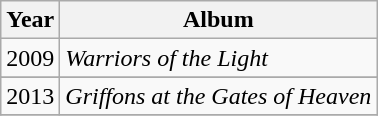<table class="wikitable">
<tr>
<th>Year</th>
<th>Album</th>
</tr>
<tr>
<td>2009</td>
<td><em>Warriors of the Light</em></td>
</tr>
<tr>
</tr>
<tr>
<td>2013</td>
<td><em>Griffons at the Gates of Heaven</em></td>
</tr>
<tr>
</tr>
</table>
